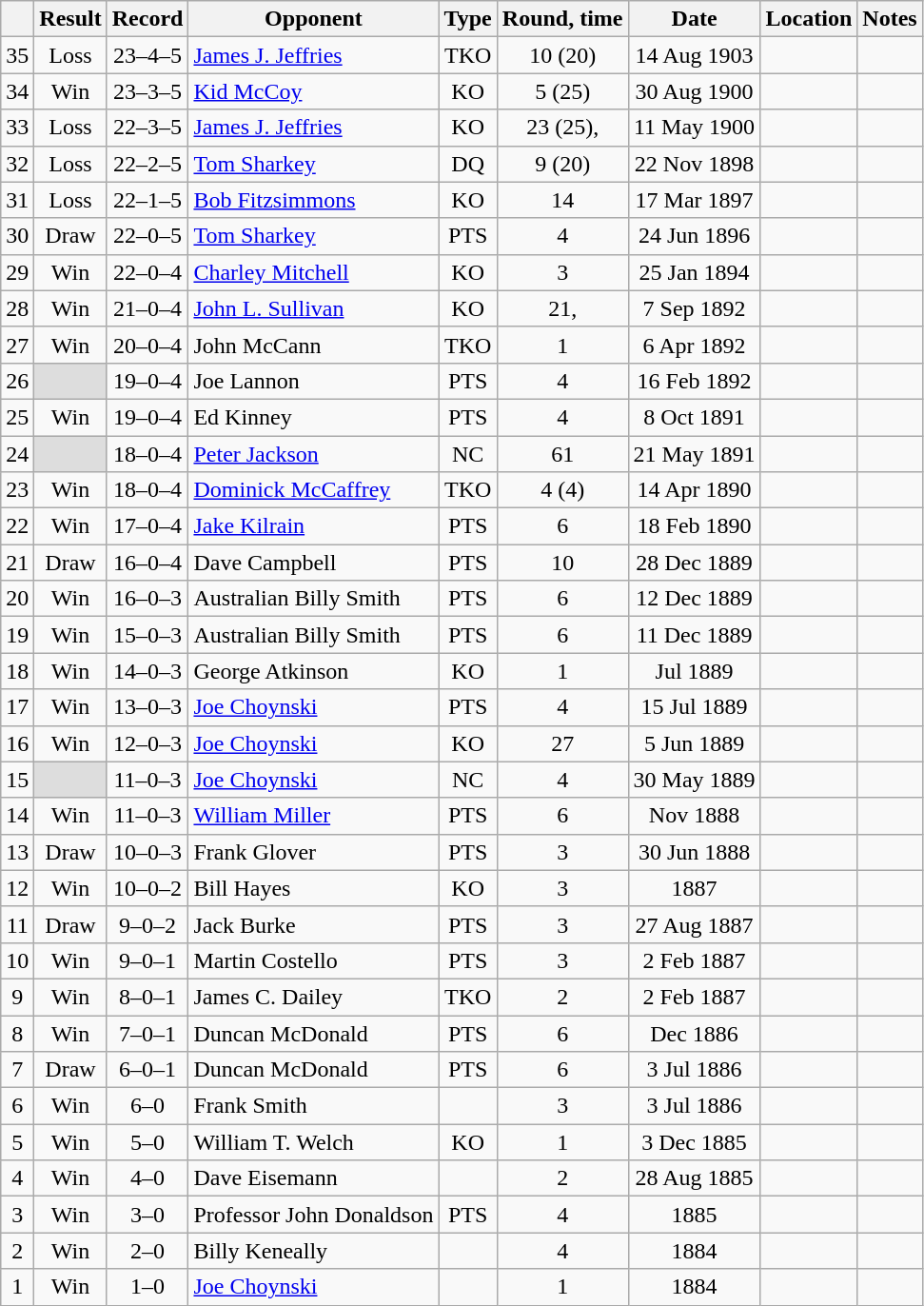<table class="wikitable" style="text-align:center">
<tr>
<th></th>
<th>Result</th>
<th>Record</th>
<th>Opponent</th>
<th>Type</th>
<th>Round, time</th>
<th>Date</th>
<th>Location</th>
<th>Notes</th>
</tr>
<tr>
<td>35</td>
<td>Loss</td>
<td>23–4–5 </td>
<td style="text-align:left"><a href='#'>James J. Jeffries</a></td>
<td>TKO</td>
<td>10 (20)</td>
<td>14 Aug 1903</td>
<td style="text-align:left;"></td>
<td style="text-align:left;"></td>
</tr>
<tr>
<td>34</td>
<td>Win</td>
<td>23–3–5 </td>
<td style="text-align:left"><a href='#'>Kid McCoy</a></td>
<td>KO</td>
<td>5 (25)</td>
<td>30 Aug 1900</td>
<td style="text-align:left;"></td>
<td style="text-align:left;"></td>
</tr>
<tr>
<td>33</td>
<td>Loss</td>
<td>22–3–5 </td>
<td style="text-align:left"><a href='#'>James J. Jeffries</a></td>
<td>KO</td>
<td>23 (25), </td>
<td>11 May 1900</td>
<td style="text-align:left;"></td>
<td style="text-align:left;"></td>
</tr>
<tr>
<td>32</td>
<td>Loss</td>
<td>22–2–5 </td>
<td style="text-align:left"><a href='#'>Tom Sharkey</a></td>
<td>DQ</td>
<td>9 (20)</td>
<td>22 Nov 1898</td>
<td style="text-align:left;"></td>
<td style="text-align:left;"></td>
</tr>
<tr>
<td>31</td>
<td>Loss</td>
<td>22–1–5 </td>
<td style="text-align:left"><a href='#'>Bob Fitzsimmons</a></td>
<td>KO</td>
<td>14</td>
<td>17 Mar 1897</td>
<td style="text-align:left;"></td>
<td style="text-align:left;"></td>
</tr>
<tr>
<td>30</td>
<td>Draw</td>
<td>22–0–5 </td>
<td style="text-align:left"><a href='#'>Tom Sharkey</a></td>
<td>PTS</td>
<td>4</td>
<td>24 Jun 1896</td>
<td style="text-align:left;"></td>
<td style="text-align:left;"></td>
</tr>
<tr>
<td>29</td>
<td>Win</td>
<td>22–0–4 </td>
<td style="text-align:left"><a href='#'>Charley Mitchell</a></td>
<td>KO</td>
<td>3</td>
<td>25 Jan 1894</td>
<td style="text-align:left;"></td>
<td style="text-align:left;"></td>
</tr>
<tr>
<td>28</td>
<td>Win</td>
<td>21–0–4 </td>
<td style="text-align:left;"><a href='#'>John L. Sullivan</a></td>
<td>KO</td>
<td>21, </td>
<td>7 Sep 1892</td>
<td style="text-align:left;"></td>
<td style="text-align:left;"></td>
</tr>
<tr>
<td>27</td>
<td>Win</td>
<td>20–0–4 </td>
<td style="text-align:left;">John McCann</td>
<td>TKO</td>
<td>1</td>
<td>6 Apr 1892</td>
<td style="text-align:left;"></td>
<td></td>
</tr>
<tr>
<td>26</td>
<td style="background:#DDD"></td>
<td>19–0–4 </td>
<td style="text-align:left;">Joe Lannon</td>
<td>PTS</td>
<td>4</td>
<td>16 Feb 1892</td>
<td style="text-align:left;"></td>
<td></td>
</tr>
<tr>
<td>25</td>
<td>Win</td>
<td>19–0–4 </td>
<td style="text-align:left;">Ed Kinney</td>
<td>PTS</td>
<td>4</td>
<td>8 Oct 1891</td>
<td style="text-align:left;"></td>
<td></td>
</tr>
<tr>
<td>24</td>
<td style="background:#DDD"></td>
<td>18–0–4 </td>
<td style="text-align:left;"><a href='#'>Peter Jackson</a></td>
<td>NC</td>
<td>61</td>
<td>21 May 1891</td>
<td style="text-align:left;"></td>
<td></td>
</tr>
<tr>
<td>23</td>
<td>Win</td>
<td>18–0–4 </td>
<td style="text-align:left;"><a href='#'>Dominick McCaffrey</a></td>
<td>TKO</td>
<td>4 (4)</td>
<td>14 Apr 1890</td>
<td style="text-align:left;"></td>
<td></td>
</tr>
<tr>
<td>22</td>
<td>Win</td>
<td>17–0–4 </td>
<td style="text-align:left;"><a href='#'>Jake Kilrain</a></td>
<td>PTS</td>
<td>6</td>
<td>18 Feb 1890</td>
<td style="text-align:left;"></td>
<td></td>
</tr>
<tr>
<td>21</td>
<td>Draw</td>
<td>16–0–4 </td>
<td style="text-align:left;">Dave Campbell</td>
<td>PTS</td>
<td>10</td>
<td>28 Dec 1889</td>
<td style="text-align:left;"></td>
<td></td>
</tr>
<tr>
<td>20</td>
<td>Win</td>
<td>16–0–3 </td>
<td style="text-align:left;">Australian Billy Smith</td>
<td>PTS</td>
<td>6</td>
<td>12 Dec 1889</td>
<td style="text-align:left;"></td>
<td></td>
</tr>
<tr>
<td>19</td>
<td>Win</td>
<td>15–0–3 </td>
<td style="text-align:left;">Australian Billy Smith</td>
<td>PTS</td>
<td>6</td>
<td>11 Dec 1889</td>
<td style="text-align:left;"></td>
<td></td>
</tr>
<tr>
<td>18</td>
<td>Win</td>
<td>14–0–3 </td>
<td style="text-align:left;">George Atkinson</td>
<td>KO</td>
<td>1</td>
<td>Jul 1889</td>
<td style="text-align:left;"></td>
<td></td>
</tr>
<tr>
<td>17</td>
<td>Win</td>
<td>13–0–3 </td>
<td style="text-align:left;"><a href='#'>Joe Choynski</a></td>
<td>PTS</td>
<td>4</td>
<td>15 Jul 1889</td>
<td style="text-align:left;"></td>
<td></td>
</tr>
<tr>
<td>16</td>
<td>Win</td>
<td>12–0–3 </td>
<td style="text-align:left;"><a href='#'>Joe Choynski</a></td>
<td>KO</td>
<td>27</td>
<td>5 Jun 1889</td>
<td style="text-align:left;"></td>
<td></td>
</tr>
<tr>
<td>15</td>
<td style="background:#DDD"></td>
<td>11–0–3 </td>
<td style="text-align:left;"><a href='#'>Joe Choynski</a></td>
<td>NC</td>
<td>4</td>
<td>30 May 1889</td>
<td style="text-align:left;"></td>
<td></td>
</tr>
<tr>
<td>14</td>
<td>Win</td>
<td>11–0–3</td>
<td style="text-align:left;"><a href='#'>William Miller</a></td>
<td>PTS</td>
<td>6</td>
<td>Nov 1888</td>
<td style="text-align:left;"></td>
<td></td>
</tr>
<tr>
<td>13</td>
<td>Draw</td>
<td>10–0–3</td>
<td style="text-align:left;">Frank Glover</td>
<td>PTS</td>
<td>3</td>
<td>30 Jun 1888</td>
<td style="text-align:left;"></td>
<td></td>
</tr>
<tr>
<td>12</td>
<td>Win</td>
<td>10–0–2</td>
<td style="text-align:left;">Bill Hayes</td>
<td>KO</td>
<td>3</td>
<td>1887</td>
<td style="text-align:left;"></td>
<td></td>
</tr>
<tr>
<td>11</td>
<td>Draw</td>
<td>9–0–2</td>
<td style="text-align:left;">Jack Burke</td>
<td>PTS</td>
<td>3</td>
<td>27 Aug 1887</td>
<td style="text-align:left;"></td>
<td></td>
</tr>
<tr>
<td>10</td>
<td>Win</td>
<td>9–0–1</td>
<td style="text-align:left;">Martin Costello</td>
<td>PTS</td>
<td>3</td>
<td>2 Feb 1887</td>
<td style="text-align:left;"></td>
<td></td>
</tr>
<tr>
<td>9</td>
<td>Win</td>
<td>8–0–1</td>
<td style="text-align:left;">James C. Dailey</td>
<td>TKO</td>
<td>2</td>
<td>2 Feb 1887</td>
<td style="text-align:left;"></td>
<td></td>
</tr>
<tr>
<td>8</td>
<td>Win</td>
<td>7–0–1</td>
<td style="text-align:left;">Duncan McDonald</td>
<td>PTS</td>
<td>6</td>
<td>Dec 1886</td>
<td style="text-align:left;"></td>
<td></td>
</tr>
<tr>
<td>7</td>
<td>Draw</td>
<td>6–0–1</td>
<td style="text-align:left;">Duncan McDonald</td>
<td>PTS</td>
<td>6</td>
<td>3 Jul 1886</td>
<td style="text-align:left;"></td>
<td></td>
</tr>
<tr>
<td>6</td>
<td>Win</td>
<td>6–0</td>
<td style="text-align:left;">Frank Smith</td>
<td></td>
<td>3</td>
<td>3 Jul 1886</td>
<td style="text-align:left;"></td>
<td></td>
</tr>
<tr>
<td>5</td>
<td>Win</td>
<td>5–0</td>
<td style="text-align:left;">William T. Welch</td>
<td>KO</td>
<td>1</td>
<td>3 Dec 1885</td>
<td style="text-align:left;"></td>
<td></td>
</tr>
<tr>
<td>4</td>
<td>Win</td>
<td>4–0</td>
<td style="text-align:left;">Dave Eisemann</td>
<td></td>
<td>2</td>
<td>28 Aug 1885</td>
<td style="text-align:left;"></td>
<td></td>
</tr>
<tr>
<td>3</td>
<td>Win</td>
<td>3–0</td>
<td style="text-align:left;">Professor John Donaldson</td>
<td>PTS</td>
<td>4</td>
<td>1885</td>
<td style="text-align:left;"></td>
<td style="text-align:left;"></td>
</tr>
<tr>
<td>2</td>
<td>Win</td>
<td>2–0</td>
<td style="text-align:left;">Billy Keneally</td>
<td></td>
<td>4</td>
<td>1884</td>
<td style="text-align:left;"></td>
<td></td>
</tr>
<tr>
<td>1</td>
<td>Win</td>
<td>1–0</td>
<td style="text-align:left;"><a href='#'>Joe Choynski</a></td>
<td></td>
<td>1</td>
<td>1884</td>
<td style="text-align:left;"></td>
<td style="text-align:left;"></td>
</tr>
</table>
